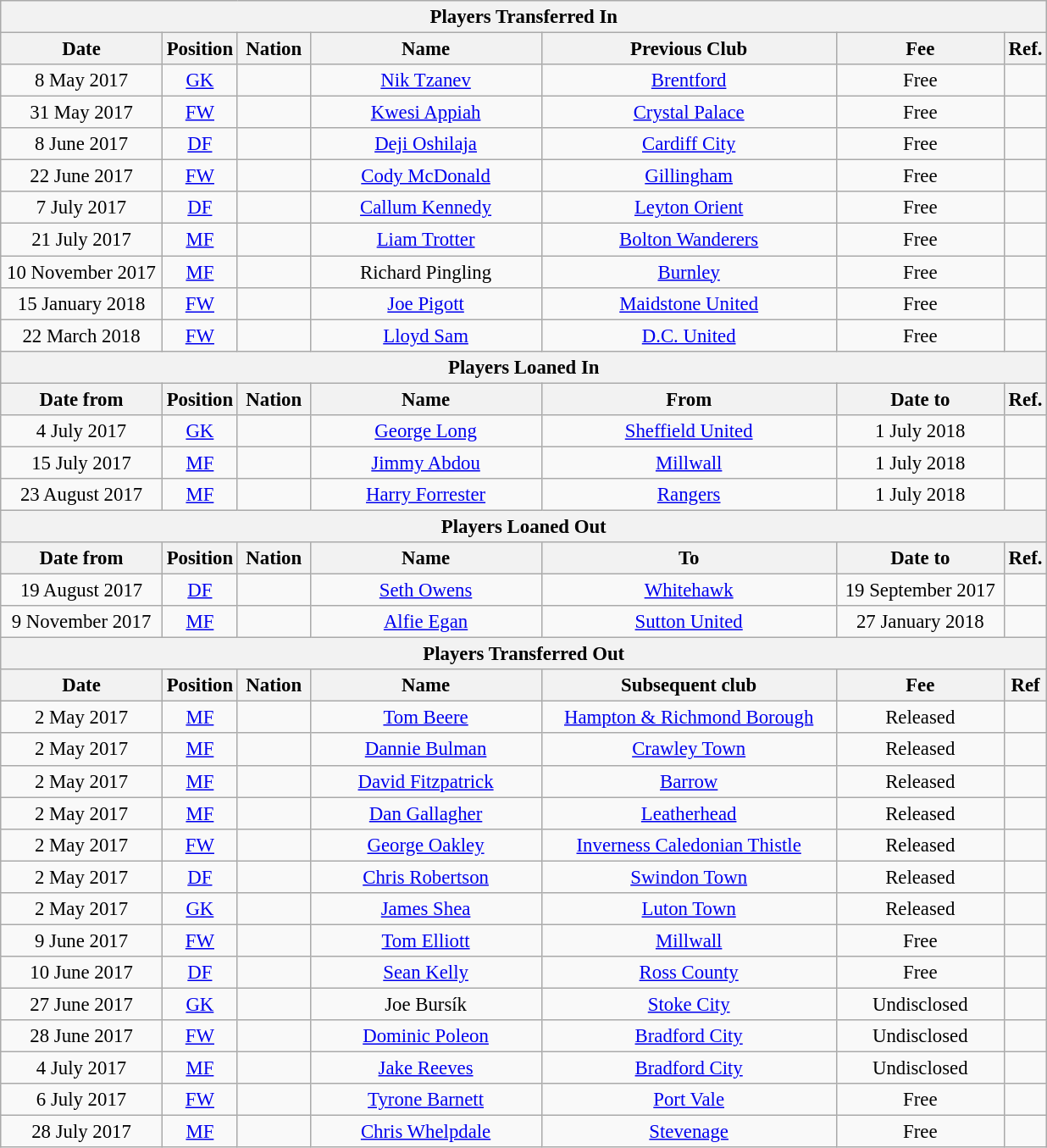<table class="wikitable" style="font-size:95%;">
<tr>
<th colspan="7">Players Transferred In</th>
</tr>
<tr>
<th style="width:120px;">Date</th>
<th style="width:50px;">Position</th>
<th style="width:50px;">Nation</th>
<th style="width:175px;">Name</th>
<th style="width:225px;">Previous Club</th>
<th style="width:125px;">Fee</th>
<th style="width:25px;">Ref.</th>
</tr>
<tr>
<td align="center">8 May 2017</td>
<td align="center"><a href='#'>GK</a></td>
<td align="center"></td>
<td align="center"><a href='#'>Nik Tzanev</a></td>
<td align="center"><a href='#'>Brentford</a></td>
<td align="center">Free</td>
<td align="center"></td>
</tr>
<tr>
<td align="center">31 May 2017</td>
<td align="center"><a href='#'>FW</a></td>
<td align="center"></td>
<td align="center"><a href='#'>Kwesi Appiah</a></td>
<td align="center"><a href='#'>Crystal Palace</a></td>
<td align="center">Free</td>
<td align="center"></td>
</tr>
<tr>
<td align="center">8 June 2017</td>
<td align="center"><a href='#'>DF</a></td>
<td align="center"></td>
<td align="center"><a href='#'>Deji Oshilaja</a></td>
<td align="center"><a href='#'>Cardiff City</a></td>
<td align="center">Free</td>
<td align="center"></td>
</tr>
<tr>
<td align="center">22 June 2017</td>
<td align="center"><a href='#'>FW</a></td>
<td align="center"></td>
<td align="center"><a href='#'>Cody McDonald</a></td>
<td align="center"><a href='#'>Gillingham</a></td>
<td align="center">Free</td>
<td align="center"></td>
</tr>
<tr>
<td align="center">7 July 2017</td>
<td align="center"><a href='#'>DF</a></td>
<td align="center"></td>
<td align="center"><a href='#'>Callum Kennedy</a></td>
<td align="center"><a href='#'>Leyton Orient</a></td>
<td align="center">Free</td>
<td align="center"></td>
</tr>
<tr>
<td align="center">21 July 2017</td>
<td align="center"><a href='#'>MF</a></td>
<td align="center"></td>
<td align="center"><a href='#'>Liam Trotter</a></td>
<td align="center"><a href='#'>Bolton Wanderers</a></td>
<td align="center">Free</td>
<td align="center"></td>
</tr>
<tr>
<td align="center">10 November 2017</td>
<td align="center"><a href='#'>MF</a></td>
<td align="center"></td>
<td align="center">Richard Pingling</td>
<td align="center"><a href='#'>Burnley</a></td>
<td align="center">Free</td>
<td align="center"></td>
</tr>
<tr>
<td align="center">15 January 2018</td>
<td align="center"><a href='#'>FW</a></td>
<td align="center"></td>
<td align="center"><a href='#'>Joe Pigott</a></td>
<td align="center"><a href='#'>Maidstone United</a></td>
<td align="center">Free</td>
<td align="center"></td>
</tr>
<tr>
<td align="center">22 March 2018</td>
<td align="center"><a href='#'>FW</a></td>
<td align="center"></td>
<td align="center"><a href='#'>Lloyd Sam</a></td>
<td align="center"><a href='#'>D.C. United</a></td>
<td align="center">Free</td>
<td align="center"></td>
</tr>
<tr>
<th colspan="7">Players Loaned In</th>
</tr>
<tr>
<th>Date from</th>
<th>Position</th>
<th>Nation</th>
<th>Name</th>
<th>From</th>
<th>Date to</th>
<th>Ref.</th>
</tr>
<tr>
<td align="center">4 July 2017</td>
<td align="center"><a href='#'>GK</a></td>
<td align="center"></td>
<td align="center"><a href='#'>George Long</a></td>
<td align="center"><a href='#'>Sheffield United</a></td>
<td align="center">1 July 2018</td>
<td align="center"></td>
</tr>
<tr>
<td align="center">15 July 2017</td>
<td align="center"><a href='#'>MF</a></td>
<td align="center"></td>
<td align="center"><a href='#'>Jimmy Abdou</a></td>
<td align="center"><a href='#'>Millwall</a></td>
<td align="center">1 July 2018</td>
<td align="center"></td>
</tr>
<tr>
<td align="center">23 August 2017</td>
<td align="center"><a href='#'>MF</a></td>
<td align="center"></td>
<td align="center"><a href='#'>Harry Forrester</a></td>
<td align="center"><a href='#'>Rangers</a></td>
<td align="center">1 July 2018</td>
<td align="center"></td>
</tr>
<tr>
<th colspan="7">Players Loaned Out</th>
</tr>
<tr>
<th>Date from</th>
<th>Position</th>
<th>Nation</th>
<th>Name</th>
<th>To</th>
<th>Date to</th>
<th>Ref.</th>
</tr>
<tr>
<td align="center">19 August 2017</td>
<td align="center"><a href='#'>DF</a></td>
<td align="center"></td>
<td align="center"><a href='#'>Seth Owens</a></td>
<td align="center"><a href='#'>Whitehawk</a></td>
<td align="center">19 September 2017</td>
<td align="center"></td>
</tr>
<tr>
<td align="center">9 November 2017</td>
<td align="center"><a href='#'>MF</a></td>
<td align="center"></td>
<td align="center"><a href='#'>Alfie Egan</a></td>
<td align="center"><a href='#'>Sutton United</a></td>
<td align="center">27 January 2018</td>
<td align="center"></td>
</tr>
<tr>
<th colspan="7">Players Transferred Out</th>
</tr>
<tr>
<th>Date</th>
<th>Position</th>
<th>Nation</th>
<th>Name</th>
<th>Subsequent club</th>
<th>Fee</th>
<th>Ref</th>
</tr>
<tr>
<td align="center">2 May 2017</td>
<td align="center"><a href='#'>MF</a></td>
<td align="center"></td>
<td align="center"><a href='#'>Tom Beere</a></td>
<td align="center"><a href='#'>Hampton & Richmond Borough</a></td>
<td align="center">Released</td>
<td align="center"></td>
</tr>
<tr>
<td align="center">2 May 2017</td>
<td align="center"><a href='#'>MF</a></td>
<td align="center"></td>
<td align="center"><a href='#'>Dannie Bulman</a></td>
<td align="center"><a href='#'>Crawley Town</a></td>
<td align="center">Released</td>
<td align="center"></td>
</tr>
<tr>
<td align="center">2 May 2017</td>
<td align="center"><a href='#'>MF</a></td>
<td align="center"></td>
<td align="center"><a href='#'>David Fitzpatrick</a></td>
<td align="center"><a href='#'>Barrow</a></td>
<td align="center">Released</td>
<td align="center"></td>
</tr>
<tr>
<td align="center">2 May 2017</td>
<td align="center"><a href='#'>MF</a></td>
<td align="center"></td>
<td align="center"><a href='#'>Dan Gallagher</a></td>
<td align="center"><a href='#'>Leatherhead</a></td>
<td align="center">Released</td>
<td align="center"></td>
</tr>
<tr>
<td align="center">2 May 2017</td>
<td align="center"><a href='#'>FW</a></td>
<td align="center"></td>
<td align="center"><a href='#'>George Oakley</a></td>
<td align="center"><a href='#'>Inverness Caledonian Thistle</a></td>
<td align="center">Released</td>
<td align="center"></td>
</tr>
<tr>
<td align="center">2 May 2017</td>
<td align="center"><a href='#'>DF</a></td>
<td align="center"></td>
<td align="center"><a href='#'>Chris Robertson</a></td>
<td align="center"><a href='#'>Swindon Town</a></td>
<td align="center">Released</td>
<td align="center"></td>
</tr>
<tr>
<td align="center">2 May 2017</td>
<td align="center"><a href='#'>GK</a></td>
<td align="center"></td>
<td align="center"><a href='#'>James Shea</a></td>
<td align="center"><a href='#'>Luton Town</a></td>
<td align="center">Released</td>
<td align="center"></td>
</tr>
<tr>
<td align="center">9 June 2017</td>
<td align="center"><a href='#'>FW</a></td>
<td align="center"></td>
<td align="center"><a href='#'>Tom Elliott</a></td>
<td align="center"><a href='#'>Millwall</a></td>
<td align="center">Free</td>
<td align="center"></td>
</tr>
<tr>
<td align="center">10 June 2017</td>
<td align="center"><a href='#'>DF</a></td>
<td align="center"></td>
<td align="center"><a href='#'>Sean Kelly</a></td>
<td align="center"><a href='#'>Ross County</a></td>
<td align="center">Free</td>
<td align="center"></td>
</tr>
<tr>
<td align="center">27 June 2017</td>
<td align="center"><a href='#'>GK</a></td>
<td align="center"></td>
<td align="center">Joe Bursík</td>
<td align="center"><a href='#'>Stoke City</a></td>
<td align="center">Undisclosed</td>
<td align="center"></td>
</tr>
<tr>
<td align="center">28 June 2017</td>
<td align="center"><a href='#'>FW</a></td>
<td align="center"></td>
<td align="center"><a href='#'>Dominic Poleon</a></td>
<td align="center"><a href='#'>Bradford City</a></td>
<td align="center">Undisclosed</td>
<td align="center"></td>
</tr>
<tr>
<td align="center">4 July 2017</td>
<td align="center"><a href='#'>MF</a></td>
<td align="center"></td>
<td align="center"><a href='#'>Jake Reeves</a></td>
<td align="center"><a href='#'>Bradford City</a></td>
<td align="center">Undisclosed</td>
<td align="center"></td>
</tr>
<tr>
<td align="center">6 July 2017</td>
<td align="center"><a href='#'>FW</a></td>
<td align="center"></td>
<td align="center"><a href='#'>Tyrone Barnett</a></td>
<td align="center"><a href='#'>Port Vale</a></td>
<td align="center">Free</td>
<td align="center"></td>
</tr>
<tr>
<td align="center">28 July 2017</td>
<td align="center"><a href='#'>MF</a></td>
<td align="center"></td>
<td align="center"><a href='#'>Chris Whelpdale</a></td>
<td align="center"><a href='#'>Stevenage</a></td>
<td align="center">Free</td>
<td align="center"></td>
</tr>
</table>
